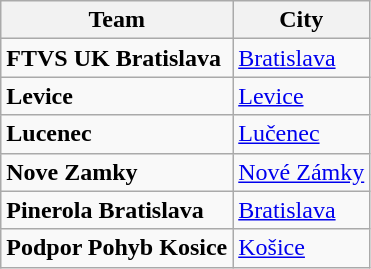<table class="wikitable sortable">
<tr>
<th>Team</th>
<th>City</th>
</tr>
<tr>
<td><strong>FTVS UK Bratislava</strong></td>
<td><a href='#'>Bratislava</a></td>
</tr>
<tr>
<td><strong>Levice</strong></td>
<td><a href='#'>Levice</a></td>
</tr>
<tr>
<td><strong>Lucenec</strong></td>
<td><a href='#'>Lučenec</a></td>
</tr>
<tr>
<td><strong>Nove Zamky</strong></td>
<td><a href='#'>Nové Zámky</a></td>
</tr>
<tr>
<td><strong>Pinerola Bratislava</strong></td>
<td><a href='#'>Bratislava</a></td>
</tr>
<tr>
<td><strong>Podpor Pohyb Kosice</strong></td>
<td><a href='#'>Košice</a></td>
</tr>
</table>
